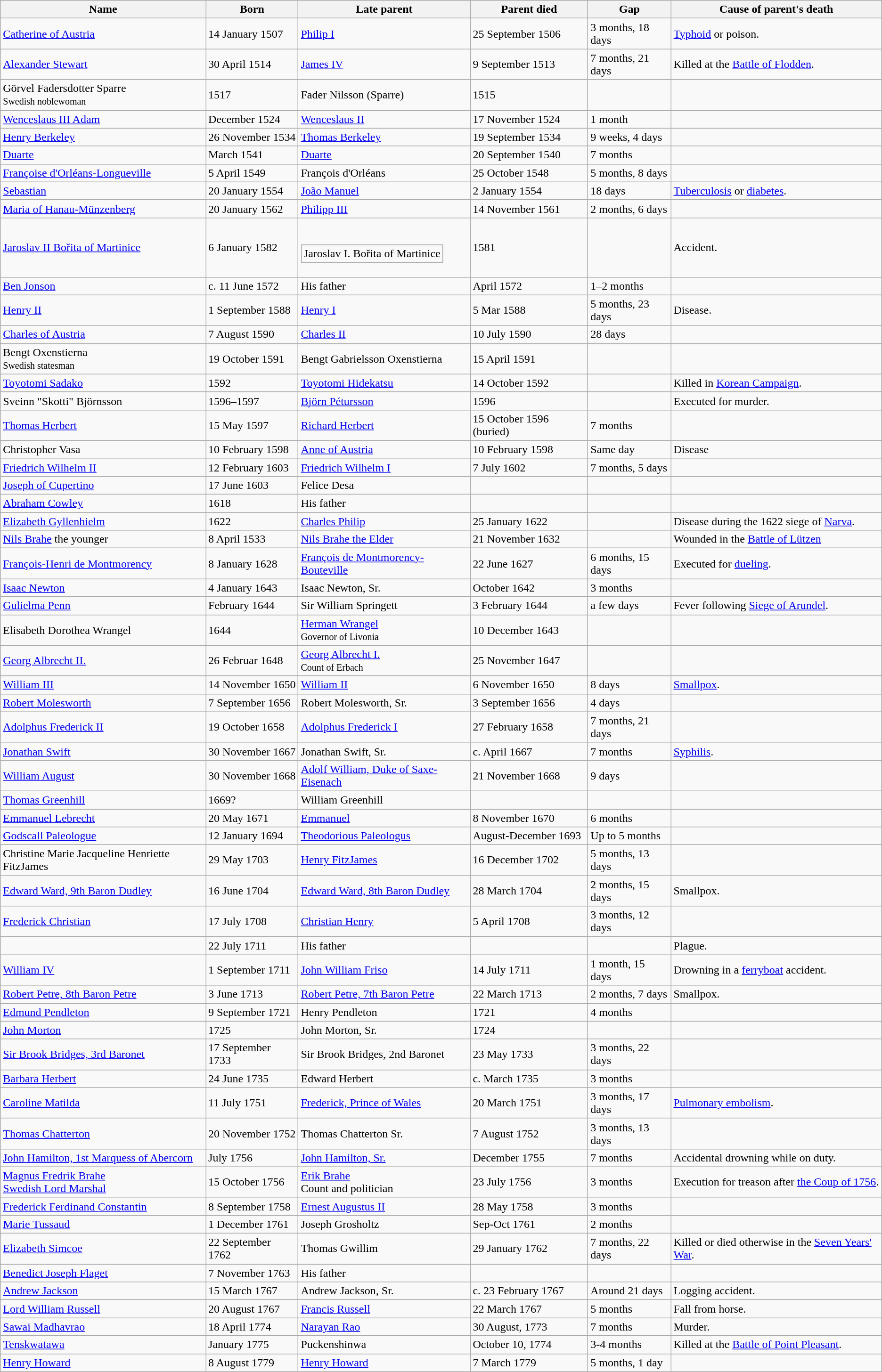<table class="wikitable sortable">
<tr>
<th>Name</th>
<th>Born</th>
<th>Late parent</th>
<th>Parent died</th>
<th>Gap</th>
<th>Cause of parent's death</th>
</tr>
<tr>
<td><a href='#'>Catherine of Austria</a><br></td>
<td>14 January 1507</td>
<td><a href='#'>Philip I</a><br></td>
<td>25 September 1506</td>
<td>3 months, 18 days</td>
<td><a href='#'>Typhoid</a> or poison.</td>
</tr>
<tr>
<td><a href='#'>Alexander Stewart</a><br></td>
<td>30 April 1514</td>
<td><a href='#'>James IV</a><br></td>
<td>9 September 1513</td>
<td>7 months, 21 days</td>
<td>Killed at the <a href='#'>Battle of Flodden</a>.</td>
</tr>
<tr>
<td>Görvel Fadersdotter Sparre<br><small>Swedish noblewoman</small></td>
<td>1517</td>
<td>Fader Nilsson (Sparre)</td>
<td>1515</td>
<td></td>
<td></td>
</tr>
<tr>
<td><a href='#'>Wenceslaus III Adam</a><br></td>
<td>December 1524</td>
<td><a href='#'>Wenceslaus II</a><br></td>
<td>17 November 1524</td>
<td>1 month</td>
<td></td>
</tr>
<tr>
<td><a href='#'>Henry Berkeley</a><br></td>
<td>26 November 1534</td>
<td><a href='#'>Thomas Berkeley</a><br></td>
<td>19 September 1534</td>
<td>9 weeks, 4 days</td>
<td></td>
</tr>
<tr>
<td><a href='#'>Duarte</a><br></td>
<td>March 1541</td>
<td><a href='#'>Duarte</a><br></td>
<td>20 September 1540</td>
<td>7 months</td>
<td></td>
</tr>
<tr>
<td><a href='#'>Françoise d'Orléans-Longueville</a><br></td>
<td>5 April 1549</td>
<td>François d'Orléans<br></td>
<td>25 October 1548</td>
<td>5 months, 8 days</td>
<td></td>
</tr>
<tr>
<td><a href='#'>Sebastian</a><br></td>
<td>20 January 1554</td>
<td><a href='#'>João Manuel</a><br></td>
<td>2 January 1554</td>
<td>18 days</td>
<td><a href='#'>Tuberculosis</a> or <a href='#'>diabetes</a>.</td>
</tr>
<tr>
<td><a href='#'>Maria of Hanau-Münzenberg</a></td>
<td>20 January 1562</td>
<td><a href='#'>Philipp III</a> <br></td>
<td>14 November 1561</td>
<td>2 months, 6 days</td>
<td></td>
</tr>
<tr>
<td><a href='#'>Jaroslav II Bořita of Martinice</a></td>
<td>6 January 1582</td>
<td><br><table class="wikitable">
<tr>
<td>Jaroslav I. Bořita of Martinice</td>
</tr>
</table>
</td>
<td>1581</td>
<td></td>
<td>Accident.</td>
</tr>
<tr>
<td><a href='#'>Ben Jonson</a><br></td>
<td>c. 11 June 1572</td>
<td>His father</td>
<td>April 1572</td>
<td>1–2 months</td>
<td></td>
</tr>
<tr>
<td><a href='#'>Henry II</a><br></td>
<td>1 September 1588</td>
<td><a href='#'>Henry I</a><br></td>
<td>5 Mar 1588</td>
<td>5 months, 23 days</td>
<td>Disease.</td>
</tr>
<tr>
<td><a href='#'>Charles of Austria</a><br></td>
<td>7 August 1590</td>
<td><a href='#'>Charles II</a><br></td>
<td>10 July 1590</td>
<td>28 days</td>
<td></td>
</tr>
<tr>
<td>Bengt Oxenstierna<br><small>Swedish statesman</small></td>
<td>19 October 1591</td>
<td>Bengt Gabrielsson Oxenstierna</td>
<td>15 April 1591</td>
<td></td>
<td></td>
</tr>
<tr>
<td><a href='#'>Toyotomi Sadako</a><br></td>
<td>1592</td>
<td><a href='#'>Toyotomi Hidekatsu</a></td>
<td>14 October 1592</td>
<td></td>
<td>Killed in <a href='#'>Korean Campaign</a>.</td>
</tr>
<tr>
<td>Sveinn "Skotti" Björnsson<br></td>
<td>1596–1597</td>
<td><a href='#'>Björn Pétursson</a><br></td>
<td>1596</td>
<td></td>
<td>Executed for murder.</td>
</tr>
<tr>
<td><a href='#'>Thomas Herbert</a><br></td>
<td>15 May 1597</td>
<td><a href='#'>Richard Herbert</a><br></td>
<td>15 October 1596 (buried)</td>
<td>7 months</td>
<td></td>
</tr>
<tr>
<td>Christopher Vasa<br></td>
<td>10 February 1598</td>
<td><a href='#'>Anne of Austria</a></td>
<td>10 February 1598</td>
<td>Same day</td>
<td>Disease</td>
</tr>
<tr>
<td><a href='#'>Friedrich Wilhelm II</a><br></td>
<td>12 February 1603</td>
<td><a href='#'>Friedrich Wilhelm I</a><br></td>
<td>7 July 1602</td>
<td>7 months, 5 days</td>
<td></td>
</tr>
<tr>
<td><a href='#'>Joseph of Cupertino</a><br></td>
<td>17 June 1603</td>
<td>Felice Desa<br></td>
<td></td>
<td></td>
<td></td>
</tr>
<tr>
<td><a href='#'>Abraham Cowley</a><br></td>
<td>1618</td>
<td>His father</td>
<td></td>
<td></td>
<td></td>
</tr>
<tr>
<td><a href='#'>Elizabeth Gyllenhielm</a><br></td>
<td>1622</td>
<td><a href='#'>Charles Philip</a><br></td>
<td>25 January 1622</td>
<td></td>
<td>Disease during the 1622 siege of <a href='#'>Narva</a>.</td>
</tr>
<tr>
<td><a href='#'>Nils Brahe</a> the younger</td>
<td>8 April 1533</td>
<td><a href='#'>Nils Brahe the Elder</a></td>
<td>21 November 1632</td>
<td></td>
<td>Wounded in the <a href='#'>Battle of Lützen</a></td>
</tr>
<tr>
<td><a href='#'>François-Henri de Montmorency</a><br></td>
<td>8 January 1628</td>
<td><a href='#'>François de Montmorency-Bouteville</a><br></td>
<td>22 June 1627</td>
<td>6 months, 15 days</td>
<td>Executed for <a href='#'>dueling</a>.</td>
</tr>
<tr>
<td><a href='#'>Isaac Newton</a><br></td>
<td>4 January 1643</td>
<td>Isaac Newton, Sr.<br></td>
<td>October 1642</td>
<td>3 months</td>
<td></td>
</tr>
<tr>
<td><a href='#'>Gulielma Penn</a><br></td>
<td>February 1644</td>
<td>Sir William Springett<br></td>
<td>3 February 1644</td>
<td>a few days</td>
<td>Fever following <a href='#'>Siege of Arundel</a>.</td>
</tr>
<tr>
<td>Elisabeth Dorothea Wrangel</td>
<td>1644</td>
<td><a href='#'>Herman Wrangel</a><br><small>Governor of Livonia</small></td>
<td>10 December 1643</td>
<td></td>
<td></td>
</tr>
<tr>
<td><a href='#'>Georg Albrecht II.</a></td>
<td>26 Februar 1648</td>
<td><a href='#'>Georg Albrecht I.</a><br><small>Count of Erbach</small></td>
<td>25 November 1647</td>
<td></td>
<td></td>
</tr>
<tr>
<td><a href='#'>William III</a><br></td>
<td>14 November 1650</td>
<td><a href='#'>William II</a><br></td>
<td>6 November 1650</td>
<td>8 days</td>
<td><a href='#'>Smallpox</a>.</td>
</tr>
<tr>
<td><a href='#'>Robert Molesworth</a><br></td>
<td>7 September 1656</td>
<td>Robert Molesworth, Sr.</td>
<td>3 September 1656</td>
<td>4 days</td>
<td></td>
</tr>
<tr>
<td><a href='#'>Adolphus Frederick II</a><br></td>
<td>19 October 1658</td>
<td><a href='#'>Adolphus Frederick I</a><br></td>
<td>27 February 1658</td>
<td>7 months, 21 days</td>
<td></td>
</tr>
<tr>
<td><a href='#'>Jonathan Swift</a><br></td>
<td>30 November 1667</td>
<td>Jonathan Swift, Sr.<br></td>
<td>c. April 1667</td>
<td>7 months</td>
<td><a href='#'>Syphilis</a>.</td>
</tr>
<tr>
<td><a href='#'>William August</a><br></td>
<td>30 November 1668</td>
<td><a href='#'>Adolf William, Duke of Saxe-Eisenach</a><br></td>
<td>21 November 1668</td>
<td>9 days</td>
<td></td>
</tr>
<tr>
<td><a href='#'>Thomas Greenhill</a><br></td>
<td>1669?</td>
<td>William Greenhill</td>
<td></td>
<td></td>
<td></td>
</tr>
<tr>
<td><a href='#'>Emmanuel Lebrecht</a><br></td>
<td>20 May 1671</td>
<td><a href='#'>Emmanuel</a><br></td>
<td>8 November 1670</td>
<td>6 months</td>
<td></td>
</tr>
<tr>
<td><a href='#'>Godscall Paleologue</a><br></td>
<td>12 January 1694</td>
<td><a href='#'>Theodorious Paleologus</a><br></td>
<td>August-December 1693</td>
<td>Up to 5 months</td>
<td></td>
</tr>
<tr>
<td>Christine Marie Jacqueline Henriette FitzJames<br></td>
<td>29 May 1703</td>
<td><a href='#'>Henry FitzJames</a><br></td>
<td>16 December 1702</td>
<td>5 months, 13 days</td>
<td></td>
</tr>
<tr>
<td><a href='#'>Edward Ward, 9th Baron Dudley</a><br></td>
<td>16 June 1704</td>
<td><a href='#'>Edward Ward, 8th Baron Dudley</a></td>
<td>28 March 1704</td>
<td>2 months, 15 days</td>
<td>Smallpox.</td>
</tr>
<tr>
<td><a href='#'>Frederick Christian</a><br></td>
<td>17 July 1708</td>
<td><a href='#'>Christian Henry</a><br></td>
<td>5 April 1708</td>
<td>3 months, 12 days</td>
<td></td>
</tr>
<tr>
<td><br></td>
<td>22 July 1711</td>
<td>His father</td>
<td></td>
<td></td>
<td>Plague.</td>
</tr>
<tr>
<td><a href='#'>William IV</a><br></td>
<td>1 September 1711</td>
<td><a href='#'>John William Friso</a><br></td>
<td>14 July 1711</td>
<td>1 month, 15 days</td>
<td>Drowning in a <a href='#'>ferryboat</a> accident.</td>
</tr>
<tr>
<td><a href='#'>Robert Petre, 8th Baron Petre</a><br></td>
<td>3 June 1713</td>
<td><a href='#'>Robert Petre, 7th Baron Petre</a></td>
<td>22 March 1713</td>
<td>2 months, 7 days</td>
<td>Smallpox.</td>
</tr>
<tr>
<td><a href='#'>Edmund Pendleton</a><br></td>
<td>9 September 1721</td>
<td>Henry Pendleton</td>
<td>1721</td>
<td>4 months</td>
<td></td>
</tr>
<tr>
<td><a href='#'>John Morton</a><br></td>
<td>1725</td>
<td>John Morton, Sr.</td>
<td>1724</td>
<td></td>
<td></td>
</tr>
<tr>
<td><a href='#'>Sir Brook Bridges, 3rd Baronet</a><br></td>
<td>17 September 1733</td>
<td>Sir Brook Bridges, 2nd Baronet</td>
<td>23 May 1733</td>
<td>3 months, 22 days</td>
<td></td>
</tr>
<tr>
<td><a href='#'>Barbara Herbert</a><br></td>
<td>24 June 1735</td>
<td>Edward Herbert<br></td>
<td>c. March 1735</td>
<td>3 months</td>
<td></td>
</tr>
<tr>
<td><a href='#'>Caroline Matilda</a><br></td>
<td>11 July 1751</td>
<td><a href='#'>Frederick, Prince of Wales</a></td>
<td>20 March 1751</td>
<td>3 months, 17 days</td>
<td><a href='#'>Pulmonary embolism</a>.</td>
</tr>
<tr>
<td><a href='#'>Thomas Chatterton</a><br></td>
<td>20 November 1752</td>
<td>Thomas Chatterton Sr.<br></td>
<td>7 August 1752</td>
<td>3 months, 13 days</td>
<td></td>
</tr>
<tr>
<td><a href='#'>John Hamilton, 1st Marquess of Abercorn</a><br></td>
<td>July 1756</td>
<td><a href='#'>John Hamilton, Sr.</a><br></td>
<td>December 1755</td>
<td>7 months</td>
<td>Accidental drowning while on duty.</td>
</tr>
<tr>
<td><a href='#'>Magnus Fredrik Brahe</a><br><a href='#'>Swedish Lord Marshal</a></td>
<td>15 October 1756</td>
<td><a href='#'>Erik Brahe</a><br>Count and politician</td>
<td>23 July 1756</td>
<td>3 months</td>
<td>Execution for treason after <a href='#'>the Coup of 1756</a>.</td>
</tr>
<tr>
<td><a href='#'>Frederick Ferdinand Constantin</a><br></td>
<td>8 September 1758</td>
<td><a href='#'>Ernest Augustus II</a><br></td>
<td>28 May 1758</td>
<td>3 months</td>
<td></td>
</tr>
<tr>
<td><a href='#'>Marie Tussaud</a><br></td>
<td>1 December 1761</td>
<td>Joseph Grosholtz</td>
<td>Sep-Oct 1761</td>
<td>2 months</td>
<td></td>
</tr>
<tr>
<td><a href='#'>Elizabeth Simcoe</a><br></td>
<td>22 September 1762</td>
<td>Thomas Gwillim<br></td>
<td>29 January 1762</td>
<td>7 months, 22 days</td>
<td>Killed or died otherwise in the <a href='#'>Seven Years' War</a>.</td>
</tr>
<tr>
<td><a href='#'>Benedict Joseph Flaget</a><br></td>
<td>7 November 1763</td>
<td>His father</td>
<td></td>
<td></td>
<td></td>
</tr>
<tr>
<td><a href='#'>Andrew Jackson</a><br></td>
<td>15 March 1767</td>
<td>Andrew Jackson, Sr.<br></td>
<td>c. 23 February 1767</td>
<td>Around 21 days</td>
<td>Logging accident.</td>
</tr>
<tr>
<td><a href='#'>Lord William Russell</a><br></td>
<td>20 August 1767</td>
<td><a href='#'>Francis Russell</a><br></td>
<td>22 March 1767</td>
<td>5 months</td>
<td>Fall from horse.</td>
</tr>
<tr>
<td><a href='#'>Sawai Madhavrao</a><br></td>
<td>18 April 1774</td>
<td><a href='#'>Narayan Rao</a><br></td>
<td>30 August, 1773</td>
<td>7 months</td>
<td>Murder.</td>
</tr>
<tr>
<td><a href='#'>Tenskwatawa</a><br></td>
<td>January 1775</td>
<td>Puckenshinwa<br></td>
<td>October 10, 1774</td>
<td>3-4 months</td>
<td>Killed at the <a href='#'>Battle of Point Pleasant</a>.</td>
</tr>
<tr>
<td><a href='#'>Henry Howard</a><br></td>
<td>8 August 1779</td>
<td><a href='#'>Henry Howard</a><br></td>
<td>7 March 1779</td>
<td>5 months, 1 day</td>
<td></td>
</tr>
</table>
